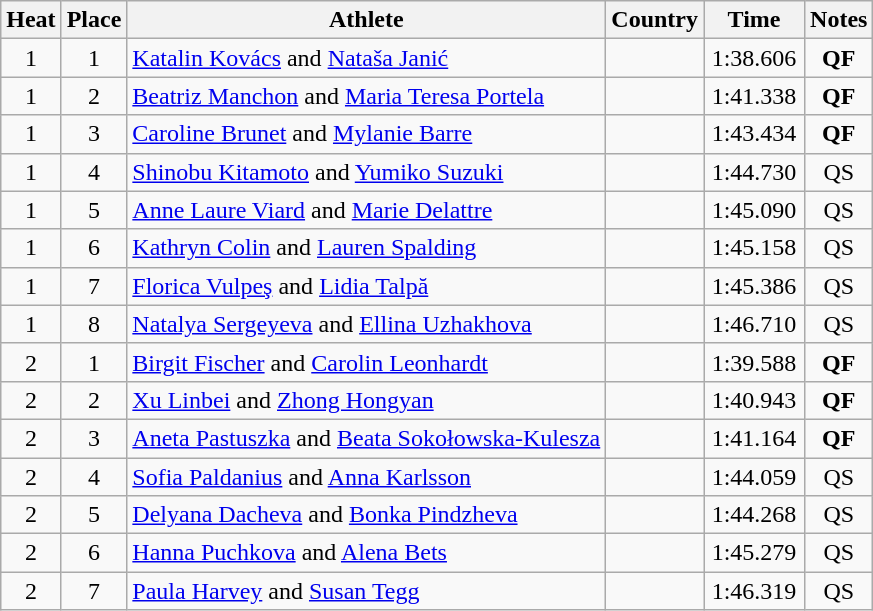<table class="wikitable sortable" style="text-align:center">
<tr>
<th>Heat</th>
<th>Place</th>
<th>Athlete</th>
<th>Country</th>
<th>Time</th>
<th>Notes</th>
</tr>
<tr>
<td>1</td>
<td>1</td>
<td align=left><a href='#'>Katalin Kovács</a> and <a href='#'>Nataša Janić</a></td>
<td></td>
<td width=60>1:38.606</td>
<td><strong>QF</strong></td>
</tr>
<tr>
<td>1</td>
<td>2</td>
<td align=left><a href='#'>Beatriz Manchon</a> and <a href='#'>Maria Teresa Portela</a></td>
<td></td>
<td>1:41.338</td>
<td><strong>QF</strong></td>
</tr>
<tr>
<td>1</td>
<td>3</td>
<td align=left><a href='#'>Caroline Brunet</a> and <a href='#'>Mylanie Barre</a></td>
<td></td>
<td>1:43.434</td>
<td><strong>QF</strong></td>
</tr>
<tr>
<td>1</td>
<td>4</td>
<td align=left><a href='#'>Shinobu Kitamoto</a> and <a href='#'>Yumiko Suzuki</a></td>
<td></td>
<td>1:44.730</td>
<td>QS</td>
</tr>
<tr>
<td>1</td>
<td>5</td>
<td align=left><a href='#'>Anne Laure Viard</a> and <a href='#'>Marie Delattre</a></td>
<td></td>
<td>1:45.090</td>
<td>QS</td>
</tr>
<tr>
<td>1</td>
<td>6</td>
<td align=left><a href='#'>Kathryn Colin</a> and <a href='#'>Lauren Spalding</a></td>
<td></td>
<td>1:45.158</td>
<td>QS</td>
</tr>
<tr>
<td>1</td>
<td>7</td>
<td align=left><a href='#'>Florica Vulpeş</a> and <a href='#'>Lidia Talpă</a></td>
<td></td>
<td>1:45.386</td>
<td>QS</td>
</tr>
<tr>
<td>1</td>
<td>8</td>
<td align=left><a href='#'>Natalya Sergeyeva</a> and <a href='#'>Ellina Uzhakhova</a></td>
<td></td>
<td>1:46.710</td>
<td>QS</td>
</tr>
<tr>
<td>2</td>
<td>1</td>
<td align=left><a href='#'>Birgit Fischer</a> and <a href='#'>Carolin Leonhardt</a></td>
<td></td>
<td>1:39.588</td>
<td><strong>QF</strong></td>
</tr>
<tr>
<td>2</td>
<td>2</td>
<td align=left><a href='#'>Xu Linbei</a> and <a href='#'>Zhong Hongyan</a></td>
<td></td>
<td>1:40.943</td>
<td><strong>QF</strong></td>
</tr>
<tr>
<td>2</td>
<td>3</td>
<td align=left><a href='#'>Aneta Pastuszka</a> and <a href='#'>Beata Sokołowska-Kulesza</a></td>
<td></td>
<td>1:41.164</td>
<td><strong>QF</strong></td>
</tr>
<tr>
<td>2</td>
<td>4</td>
<td align=left><a href='#'>Sofia Paldanius</a> and <a href='#'>Anna Karlsson</a></td>
<td></td>
<td>1:44.059</td>
<td>QS</td>
</tr>
<tr>
<td>2</td>
<td>5</td>
<td align=left><a href='#'>Delyana Dacheva</a> and <a href='#'>Bonka Pindzheva</a></td>
<td></td>
<td>1:44.268</td>
<td>QS</td>
</tr>
<tr>
<td>2</td>
<td>6</td>
<td align=left><a href='#'>Hanna Puchkova</a> and <a href='#'>Alena Bets</a></td>
<td></td>
<td>1:45.279</td>
<td>QS</td>
</tr>
<tr>
<td>2</td>
<td>7</td>
<td align=left><a href='#'>Paula Harvey</a> and <a href='#'>Susan Tegg</a></td>
<td></td>
<td>1:46.319</td>
<td>QS</td>
</tr>
</table>
